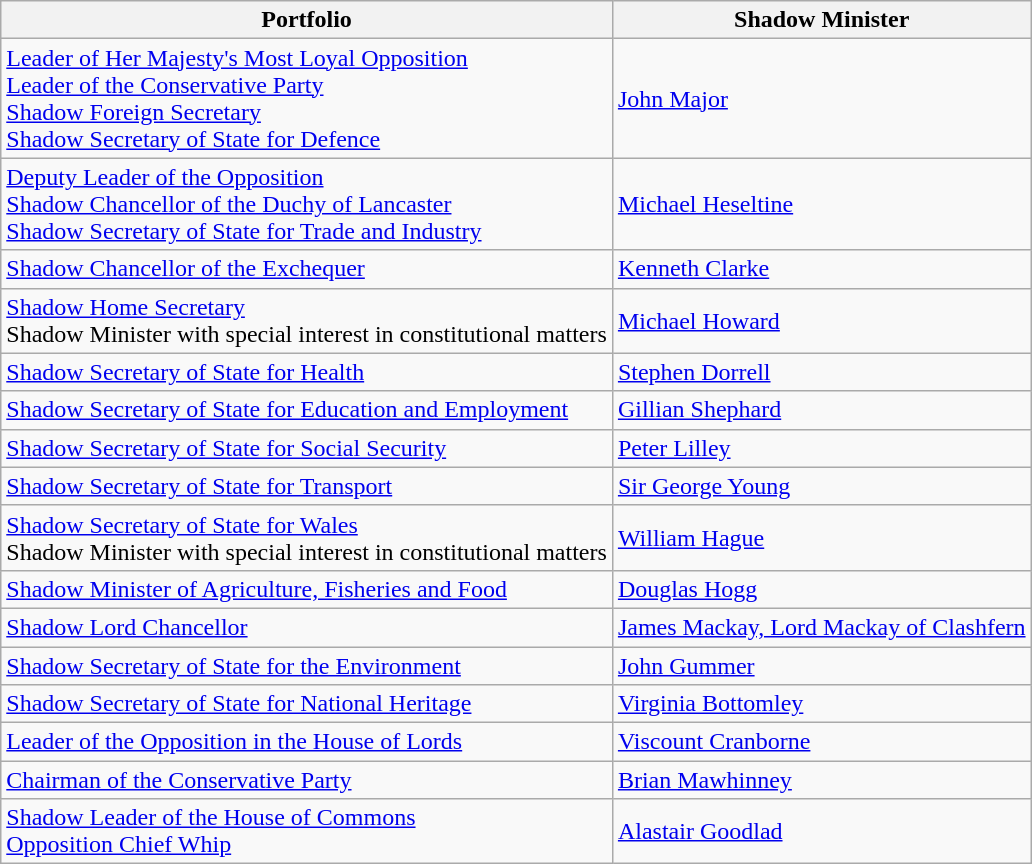<table class="wikitable">
<tr>
<th>Portfolio</th>
<th>Shadow Minister</th>
</tr>
<tr>
<td><a href='#'>Leader of Her Majesty's Most Loyal Opposition</a><br><a href='#'>Leader of the Conservative Party</a><br><a href='#'>Shadow Foreign Secretary</a><br><a href='#'>Shadow Secretary of State for Defence</a></td>
<td><a href='#'>John Major</a></td>
</tr>
<tr>
<td><a href='#'>Deputy Leader of the Opposition</a><br><a href='#'>Shadow Chancellor of the Duchy of Lancaster</a><br><a href='#'>Shadow Secretary of State for Trade and Industry</a></td>
<td><a href='#'>Michael Heseltine</a></td>
</tr>
<tr>
<td><a href='#'>Shadow Chancellor of the Exchequer</a></td>
<td><a href='#'>Kenneth Clarke</a></td>
</tr>
<tr>
<td><a href='#'>Shadow Home Secretary</a><br>Shadow Minister with special interest in constitutional matters</td>
<td><a href='#'>Michael Howard</a></td>
</tr>
<tr>
<td><a href='#'>Shadow Secretary of State for Health</a></td>
<td><a href='#'>Stephen Dorrell</a></td>
</tr>
<tr>
<td><a href='#'>Shadow Secretary of State for Education and Employment</a></td>
<td><a href='#'>Gillian Shephard</a></td>
</tr>
<tr>
<td><a href='#'>Shadow Secretary of State for Social Security</a></td>
<td><a href='#'>Peter Lilley</a></td>
</tr>
<tr>
<td><a href='#'>Shadow Secretary of State for Transport</a></td>
<td><a href='#'>Sir George Young</a></td>
</tr>
<tr>
<td><a href='#'>Shadow Secretary of State for Wales</a><br>Shadow Minister with special interest in constitutional matters</td>
<td><a href='#'>William Hague</a></td>
</tr>
<tr>
<td><a href='#'>Shadow Minister of Agriculture, Fisheries and Food</a></td>
<td><a href='#'>Douglas Hogg</a></td>
</tr>
<tr>
<td><a href='#'>Shadow Lord Chancellor</a></td>
<td><a href='#'>James Mackay, Lord Mackay of Clashfern</a></td>
</tr>
<tr>
<td><a href='#'>Shadow Secretary of State for the Environment</a></td>
<td><a href='#'>John Gummer</a></td>
</tr>
<tr>
<td><a href='#'>Shadow Secretary of State for National Heritage</a></td>
<td><a href='#'>Virginia Bottomley</a></td>
</tr>
<tr>
<td><a href='#'>Leader of the Opposition in the House of Lords</a></td>
<td><a href='#'>Viscount Cranborne</a></td>
</tr>
<tr>
<td><a href='#'>Chairman of the Conservative Party</a></td>
<td><a href='#'>Brian Mawhinney</a></td>
</tr>
<tr>
<td><a href='#'>Shadow Leader of the House of Commons</a> <br> <a href='#'>Opposition Chief Whip</a></td>
<td><a href='#'>Alastair Goodlad</a></td>
</tr>
</table>
